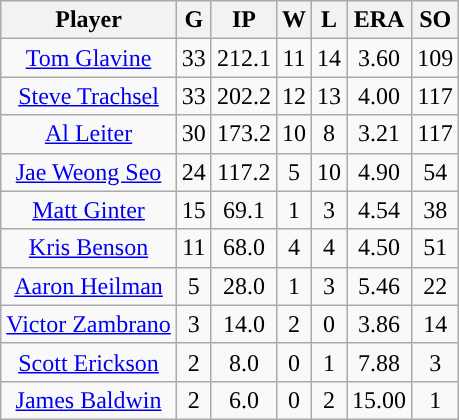<table class="wikitable sortable">
<tr>
<th>Player</th>
<th>G</th>
<th>IP</th>
<th>W</th>
<th>L</th>
<th>ERA</th>
<th>SO</th>
</tr>
<tr align=center>
<td><a href='#'>Tom Glavine</a></td>
<td>33</td>
<td>212.1</td>
<td>11</td>
<td>14</td>
<td>3.60</td>
<td>109</td>
</tr>
<tr align=center>
<td><a href='#'>Steve Trachsel</a></td>
<td>33</td>
<td>202.2</td>
<td>12</td>
<td>13</td>
<td>4.00</td>
<td>117</td>
</tr>
<tr align=center>
<td><a href='#'>Al Leiter</a></td>
<td>30</td>
<td>173.2</td>
<td>10</td>
<td>8</td>
<td>3.21</td>
<td>117</td>
</tr>
<tr align=center>
<td><a href='#'>Jae Weong Seo</a></td>
<td>24</td>
<td>117.2</td>
<td>5</td>
<td>10</td>
<td>4.90</td>
<td>54</td>
</tr>
<tr align=center>
<td><a href='#'>Matt Ginter</a></td>
<td>15</td>
<td>69.1</td>
<td>1</td>
<td>3</td>
<td>4.54</td>
<td>38</td>
</tr>
<tr align=center>
<td><a href='#'>Kris Benson</a></td>
<td>11</td>
<td>68.0</td>
<td>4</td>
<td>4</td>
<td>4.50</td>
<td>51</td>
</tr>
<tr align=center>
<td><a href='#'>Aaron Heilman</a></td>
<td>5</td>
<td>28.0</td>
<td>1</td>
<td>3</td>
<td>5.46</td>
<td>22</td>
</tr>
<tr align=center>
<td><a href='#'>Victor Zambrano</a></td>
<td>3</td>
<td>14.0</td>
<td>2</td>
<td>0</td>
<td>3.86</td>
<td>14</td>
</tr>
<tr align=center>
<td><a href='#'>Scott Erickson</a></td>
<td>2</td>
<td>8.0</td>
<td>0</td>
<td>1</td>
<td>7.88</td>
<td>3</td>
</tr>
<tr align=center>
<td><a href='#'>James Baldwin</a></td>
<td>2</td>
<td>6.0</td>
<td>0</td>
<td>2</td>
<td>15.00</td>
<td>1</td>
</tr>
</table>
